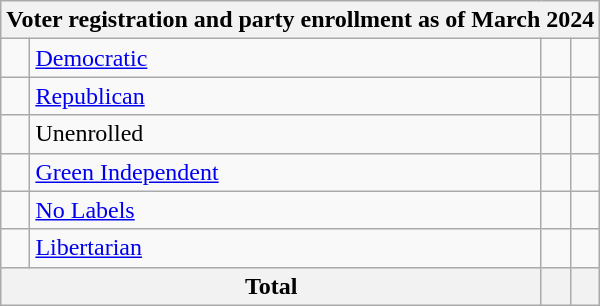<table class=wikitable>
<tr>
<th colspan = 6>Voter registration and party enrollment as of March 2024</th>
</tr>
<tr>
<td></td>
<td><a href='#'>Democratic</a></td>
<td align = center></td>
<td align = center></td>
</tr>
<tr>
<td></td>
<td><a href='#'>Republican</a></td>
<td align = center></td>
<td align = center></td>
</tr>
<tr>
<td></td>
<td>Unenrolled</td>
<td align = center></td>
<td align = center></td>
</tr>
<tr>
<td></td>
<td><a href='#'>Green Independent</a></td>
<td align = center></td>
<td align = center></td>
</tr>
<tr>
<td></td>
<td><a href='#'>No Labels</a></td>
<td align = center></td>
<td align = center></td>
</tr>
<tr>
<td></td>
<td><a href='#'>Libertarian</a></td>
<td align = center></td>
<td align = center></td>
</tr>
<tr>
<th colspan = 2>Total</th>
<th align = center></th>
<th align = center></th>
</tr>
</table>
